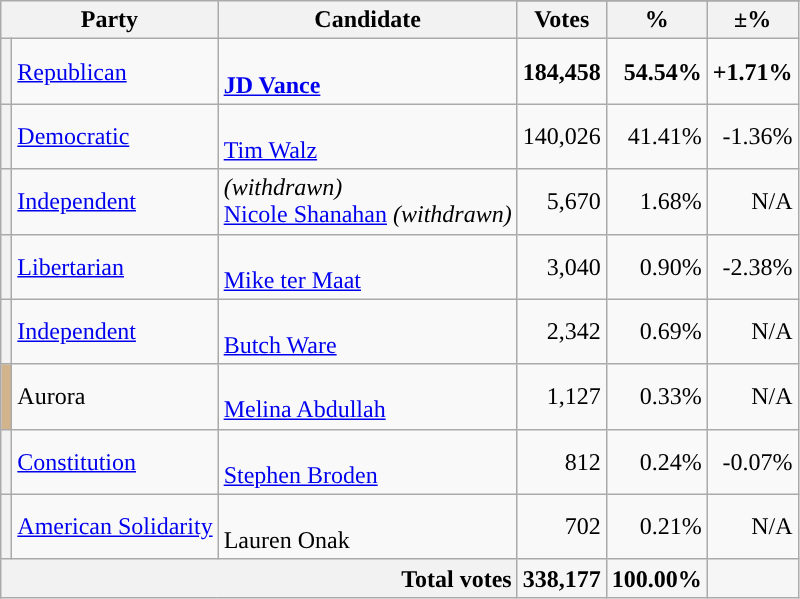<table class="wikitable sortable" style="text-align:right">
<tr>
<th colspan=2 rowspan=2>Party</th>
<th rowspan=2>Candidate</th>
</tr>
<tr>
<th>Votes</th>
<th>%</th>
<th>±%</th>
</tr>
<tr>
<th style="background-color:"></th>
<td style="text-align:left"><a href='#'>Republican</a></td>
<td style="text-align:left" scope="row"><strong><br><a href='#'>JD Vance</a></strong></td>
<td><strong>184,458</strong></td>
<td><strong>54.54%</strong></td>
<td><strong>+1.71%</strong></td>
</tr>
<tr>
<th style="background-color:"></th>
<td style="text-align:left"><a href='#'>Democratic</a></td>
<td style="text-align:left" scope="row"><br><a href='#'>Tim Walz</a></td>
<td>140,026</td>
<td>41.41%</td>
<td>-1.36%</td>
</tr>
<tr>
<th style="background-color:"></th>
<td style="text-align:left"><a href='#'>Independent</a></td>
<td style="text-align:left" scope="row"> <em>(withdrawn)</em><br><a href='#'>Nicole Shanahan</a> <em>(withdrawn)</em></td>
<td>5,670</td>
<td>1.68%</td>
<td>N/A</td>
</tr>
<tr>
<th style="background-color:"></th>
<td style="text-align:left"><a href='#'>Libertarian</a></td>
<td style="text-align:left" scope="row"><br><a href='#'>Mike ter Maat</a></td>
<td>3,040</td>
<td>0.90%</td>
<td>-2.38%</td>
</tr>
<tr>
<th style="background-color:"></th>
<td style="text-align:left"><a href='#'>Independent</a></td>
<td style="text-align:left" scope="row"><br><a href='#'>Butch Ware</a></td>
<td>2,342</td>
<td>0.69%</td>
<td>N/A</td>
</tr>
<tr>
<th style="background-color:Tan"></th>
<td style="text-align:left">Aurora</td>
<td style="text-align:left" scope="row"><br><a href='#'>Melina Abdullah</a></td>
<td>1,127</td>
<td>0.33%</td>
<td>N/A</td>
</tr>
<tr>
<th style="background-color:"></th>
<td style="text-align:left"><a href='#'>Constitution</a></td>
<td style="text-align:left" scope="row"><br><a href='#'>Stephen Broden</a></td>
<td>812</td>
<td>0.24%</td>
<td>-0.07%</td>
</tr>
<tr>
<th style="background-color:"></th>
<td style="text-align:left"><a href='#'>American Solidarity</a></td>
<td style="text-align:left" scope="row"><br>Lauren Onak</td>
<td>702</td>
<td>0.21%</td>
<td>N/A</td>
</tr>
<tr class="sortbottom" style="background-color:#F6F6F6">
<th colspan=3 scope="row" style="text-align:right;">Total votes</th>
<td><strong>338,177</strong></td>
<td><strong>100.00%</strong></td>
<td></td>
</tr>
</table>
